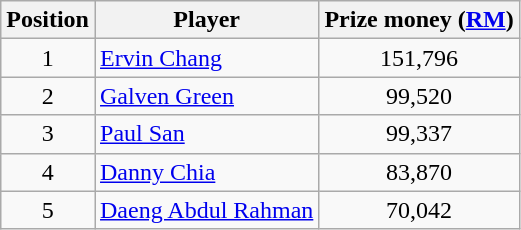<table class=wikitable>
<tr>
<th>Position</th>
<th>Player</th>
<th>Prize money (<a href='#'>RM</a>)</th>
</tr>
<tr>
<td align=center>1</td>
<td> <a href='#'>Ervin Chang</a></td>
<td align=center>151,796</td>
</tr>
<tr>
<td align=center>2</td>
<td> <a href='#'>Galven Green</a></td>
<td align=center>99,520</td>
</tr>
<tr>
<td align=center>3</td>
<td> <a href='#'>Paul San</a></td>
<td align=center>99,337</td>
</tr>
<tr>
<td align=center>4</td>
<td> <a href='#'>Danny Chia</a></td>
<td align=center>83,870</td>
</tr>
<tr>
<td align=center>5</td>
<td> <a href='#'>Daeng Abdul Rahman</a></td>
<td align=center>70,042</td>
</tr>
</table>
